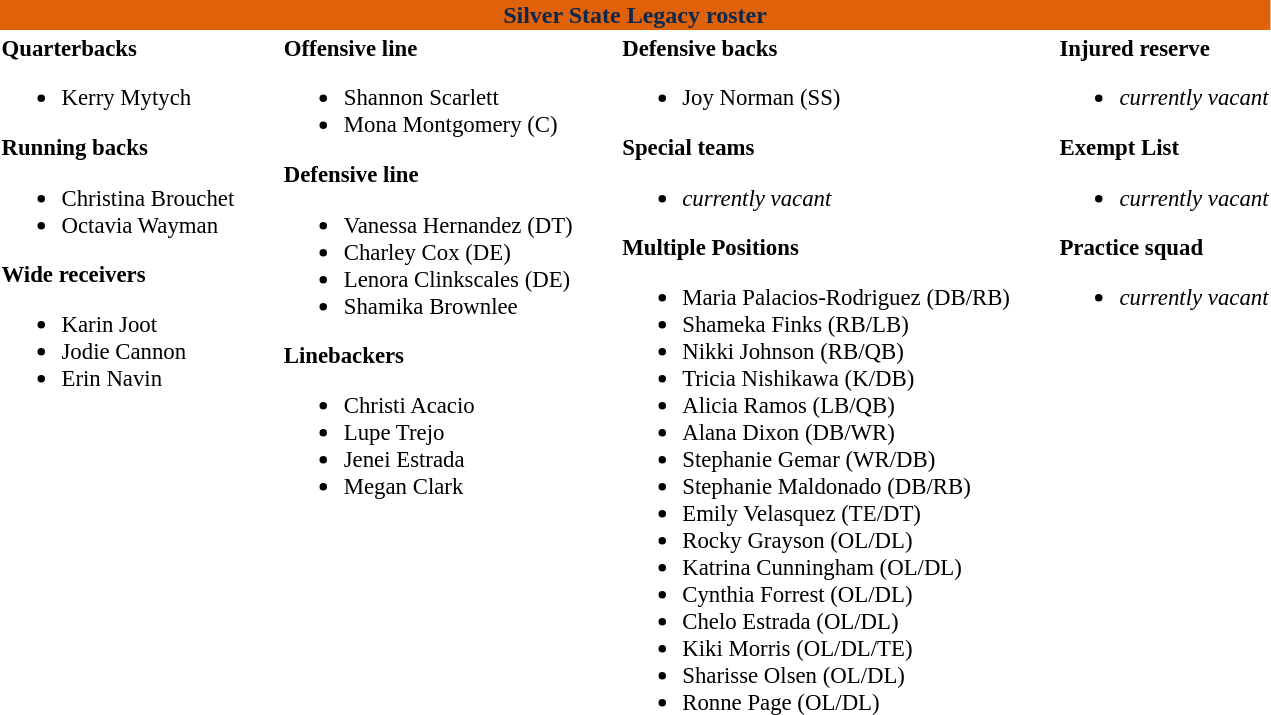<table class="toccolours" style="text-align: left;">
<tr>
<th colspan="7" style="text-align:center; color:#10274c; background-color:#df6109">Silver State Legacy roster</th>
</tr>
<tr>
<td style="font-size: 95%;vertical-align:top;"><strong>Quarterbacks</strong><br><ul><li> Kerry Mytych</li></ul><strong>Running backs</strong><ul><li> Christina Brouchet</li><li> Octavia Wayman</li></ul><strong>Wide receivers</strong><ul><li> Karin Joot</li><li> Jodie Cannon</li><li> Erin Navin</li></ul></td>
<td style="width: 25px;"></td>
<td style="font-size: 95%;vertical-align:top;"><strong>Offensive line</strong><br><ul><li> Shannon Scarlett</li><li> Mona Montgomery (C)</li></ul><strong>Defensive line</strong><ul><li> Vanessa Hernandez (DT)</li><li> Charley Cox (DE)</li><li> Lenora Clinkscales (DE)</li><li> Shamika Brownlee</li></ul><strong>Linebackers</strong><ul><li> Christi Acacio</li><li> Lupe Trejo</li><li> Jenei Estrada</li><li> Megan Clark</li></ul></td>
<td style="width: 25px;"></td>
<td style="font-size: 95%;vertical-align:top;"><strong>Defensive backs</strong><br><ul><li> Joy Norman (SS)</li></ul><strong>Special teams</strong><ul><li><em>currently vacant</em></li></ul><strong>Multiple Positions</strong><ul><li> Maria Palacios-Rodriguez (DB/RB)</li><li> Shameka Finks (RB/LB)</li><li> Nikki Johnson (RB/QB)</li><li> Tricia Nishikawa (K/DB)</li><li> Alicia Ramos (LB/QB)</li><li> Alana Dixon (DB/WR)</li><li> Stephanie Gemar (WR/DB)</li><li> Stephanie Maldonado (DB/RB)</li><li> Emily Velasquez (TE/DT)</li><li> Rocky Grayson (OL/DL)</li><li> Katrina Cunningham (OL/DL)</li><li> Cynthia Forrest (OL/DL)</li><li> Chelo Estrada (OL/DL)</li><li> Kiki Morris (OL/DL/TE)</li><li> Sharisse Olsen (OL/DL)</li><li> Ronne Page (OL/DL)</li></ul></td>
<td style="width: 25px;"></td>
<td style="font-size: 95%;vertical-align:top;"><strong>Injured reserve</strong><br><ul><li><em>currently vacant</em></li></ul><strong>Exempt List</strong><ul><li><em>currently vacant</em></li></ul><strong>Practice squad</strong><ul><li><em>currently vacant</em></li></ul></td>
</tr>
<tr>
</tr>
</table>
